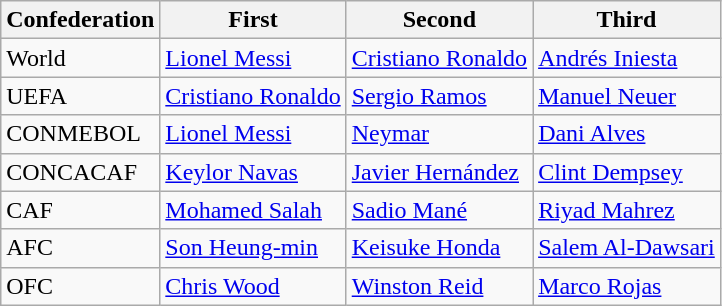<table class="wikitable">
<tr>
<th>Confederation</th>
<th>First</th>
<th>Second</th>
<th>Third</th>
</tr>
<tr>
<td style="text-align:left;">World</td>
<td style="text-align:left;"> <a href='#'>Lionel Messi</a></td>
<td style="text-align:left;"> <a href='#'>Cristiano Ronaldo</a></td>
<td style="text-align:left;"> <a href='#'>Andrés Iniesta</a></td>
</tr>
<tr>
<td style="text-align:left;">UEFA</td>
<td style="text-align:left;"> <a href='#'>Cristiano Ronaldo</a></td>
<td style="text-align:left;"> <a href='#'>Sergio Ramos</a></td>
<td style="text-align:left;"> <a href='#'>Manuel Neuer</a></td>
</tr>
<tr>
<td style="text-align:left;">CONMEBOL</td>
<td style="text-align:left;"> <a href='#'>Lionel Messi</a></td>
<td style="text-align:left;"> <a href='#'>Neymar</a></td>
<td style="text-align:left;"> <a href='#'>Dani Alves</a></td>
</tr>
<tr>
<td style="text-align:left;">CONCACAF</td>
<td style="text-align:left;"> <a href='#'>Keylor Navas</a></td>
<td style="text-align:left;"> <a href='#'>Javier Hernández</a></td>
<td style="text-align:left;"> <a href='#'>Clint Dempsey</a></td>
</tr>
<tr>
<td style="text-align:left;">CAF</td>
<td style="text-align:left;"> <a href='#'>Mohamed Salah</a></td>
<td style="text-align:left;"> <a href='#'>Sadio Mané</a></td>
<td style="text-align:left;"> <a href='#'>Riyad Mahrez</a></td>
</tr>
<tr>
<td style="text-align:left;">AFC</td>
<td style="text-align:left;"> <a href='#'>Son Heung-min</a></td>
<td style="text-align:left;"> <a href='#'>Keisuke Honda</a></td>
<td style="text-align:left;"> <a href='#'>Salem Al-Dawsari</a></td>
</tr>
<tr>
<td style="text-align:left;">OFC</td>
<td style="text-align:left;"> <a href='#'>Chris Wood</a></td>
<td style="text-align:left;"> <a href='#'>Winston Reid</a></td>
<td style="text-align:left;"> <a href='#'>Marco Rojas</a></td>
</tr>
</table>
